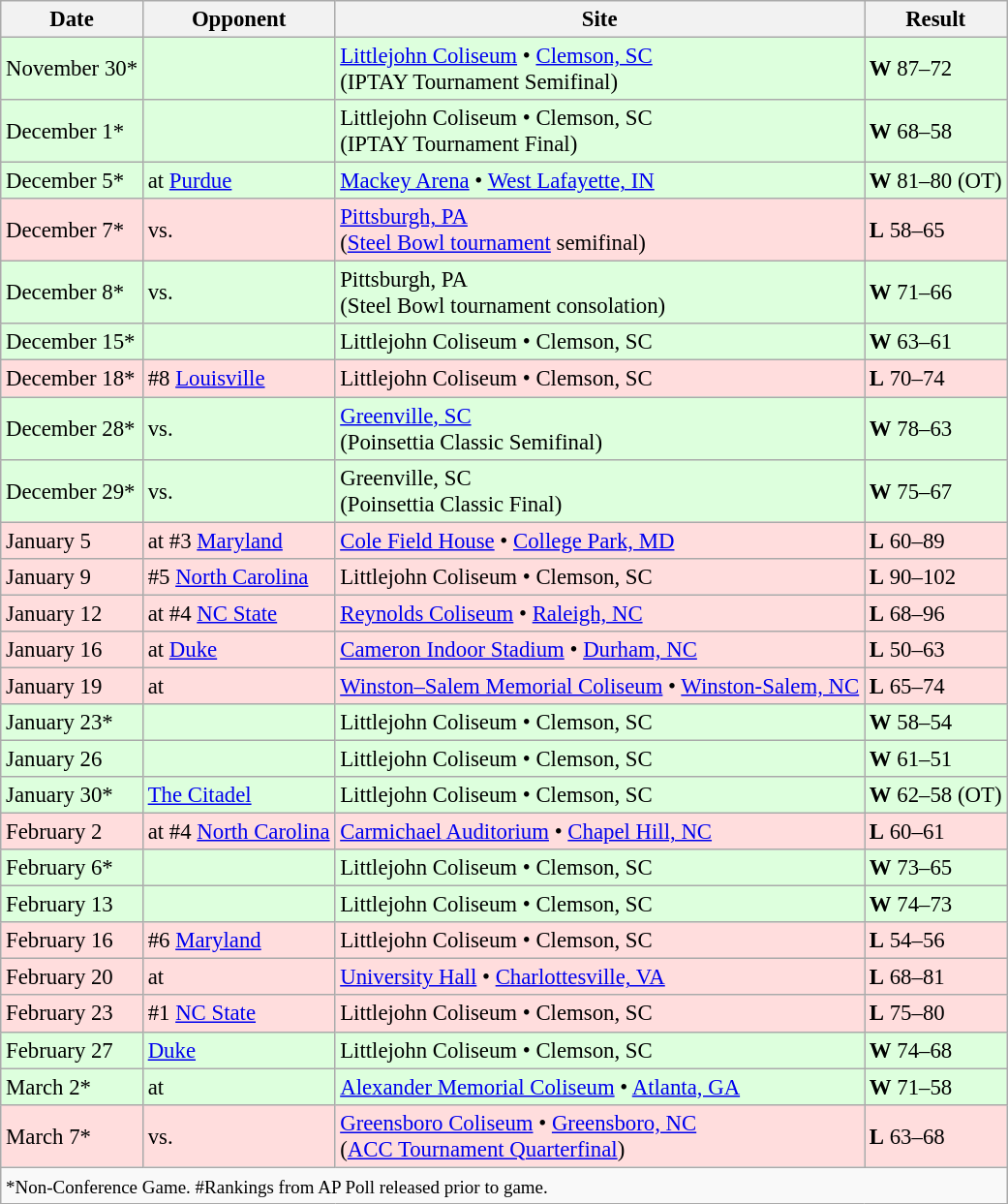<table class="wikitable" style="font-size:95%;">
<tr>
<th>Date</th>
<th>Opponent</th>
<th>Site</th>
<th>Result</th>
</tr>
<tr style="background: #ddffdd;">
<td>November 30*</td>
<td></td>
<td><a href='#'>Littlejohn Coliseum</a> • <a href='#'>Clemson, SC</a><br>(IPTAY Tournament Semifinal)</td>
<td><strong>W</strong> 87–72</td>
</tr>
<tr style="background: #ddffdd;">
<td>December 1*</td>
<td></td>
<td>Littlejohn Coliseum • Clemson, SC<br>(IPTAY Tournament Final)</td>
<td><strong>W</strong> 68–58</td>
</tr>
<tr style="background: #ddffdd;">
<td>December 5*</td>
<td>at <a href='#'>Purdue</a></td>
<td><a href='#'>Mackey Arena</a> • <a href='#'>West Lafayette, IN</a></td>
<td><strong>W</strong> 81–80 (OT)</td>
</tr>
<tr style="background: #ffdddd;">
<td>December 7*</td>
<td>vs. </td>
<td><a href='#'>Pittsburgh, PA</a><br>(<a href='#'>Steel Bowl tournament</a> semifinal)</td>
<td><strong>L</strong> 58–65</td>
</tr>
<tr style="background: #ddffdd;">
<td>December 8*</td>
<td>vs. </td>
<td>Pittsburgh, PA<br>(Steel Bowl tournament consolation)</td>
<td><strong>W</strong> 71–66</td>
</tr>
<tr style="background: #ddffdd;">
<td>December 15*</td>
<td></td>
<td>Littlejohn Coliseum • Clemson, SC</td>
<td><strong>W</strong> 63–61</td>
</tr>
<tr style="background: #ffdddd;">
<td>December 18*</td>
<td>#8 <a href='#'>Louisville</a></td>
<td>Littlejohn Coliseum • Clemson, SC</td>
<td><strong>L</strong> 70–74</td>
</tr>
<tr style="background: #ddffdd;">
<td>December 28*</td>
<td>vs. </td>
<td><a href='#'>Greenville, SC</a><br>(Poinsettia Classic Semifinal)</td>
<td><strong>W</strong> 78–63</td>
</tr>
<tr style="background: #ddffdd;">
<td>December 29*</td>
<td>vs. </td>
<td>Greenville, SC<br>(Poinsettia Classic Final)</td>
<td><strong>W</strong> 75–67</td>
</tr>
<tr style="background: #ffdddd;">
<td>January 5</td>
<td>at #3 <a href='#'>Maryland</a></td>
<td><a href='#'>Cole Field House</a> • <a href='#'>College Park, MD</a></td>
<td><strong>L</strong> 60–89</td>
</tr>
<tr style="background: #ffdddd;">
<td>January 9</td>
<td>#5 <a href='#'>North Carolina</a></td>
<td>Littlejohn Coliseum • Clemson, SC</td>
<td><strong>L</strong> 90–102</td>
</tr>
<tr style="background: #ffdddd;">
<td>January 12</td>
<td>at #4 <a href='#'>NC State</a></td>
<td><a href='#'>Reynolds Coliseum</a> • <a href='#'>Raleigh, NC</a></td>
<td><strong>L</strong> 68–96</td>
</tr>
<tr style="background: #ffdddd;">
<td>January 16</td>
<td>at <a href='#'>Duke</a></td>
<td><a href='#'>Cameron Indoor Stadium</a> • <a href='#'>Durham, NC</a></td>
<td><strong>L</strong> 50–63</td>
</tr>
<tr style="background: #ffdddd;">
<td>January 19</td>
<td>at </td>
<td><a href='#'>Winston–Salem Memorial Coliseum</a> • <a href='#'>Winston-Salem, NC</a></td>
<td><strong>L</strong> 65–74</td>
</tr>
<tr style="background: #ddffdd;">
<td>January 23*</td>
<td></td>
<td>Littlejohn Coliseum • Clemson, SC</td>
<td><strong>W</strong> 58–54</td>
</tr>
<tr style="background: #ddffdd;">
<td>January 26</td>
<td></td>
<td>Littlejohn Coliseum • Clemson, SC</td>
<td><strong>W</strong> 61–51</td>
</tr>
<tr style="background: #ddffdd;">
<td>January 30*</td>
<td><a href='#'>The Citadel</a></td>
<td>Littlejohn Coliseum • Clemson, SC</td>
<td><strong>W</strong> 62–58 (OT)</td>
</tr>
<tr style="background: #ffdddd;">
<td>February 2</td>
<td>at #4 <a href='#'>North Carolina</a></td>
<td><a href='#'>Carmichael Auditorium</a> • <a href='#'>Chapel Hill, NC</a></td>
<td><strong>L</strong> 60–61</td>
</tr>
<tr style="background: #ddffdd;">
<td>February 6*</td>
<td></td>
<td>Littlejohn Coliseum • Clemson, SC</td>
<td><strong>W</strong> 73–65</td>
</tr>
<tr style="background: #ddffdd;">
<td>February 13</td>
<td></td>
<td>Littlejohn Coliseum • Clemson, SC</td>
<td><strong>W</strong> 74–73</td>
</tr>
<tr style="background: #ffdddd;">
<td>February 16</td>
<td>#6 <a href='#'>Maryland</a></td>
<td>Littlejohn Coliseum • Clemson, SC</td>
<td><strong>L</strong> 54–56</td>
</tr>
<tr style="background: #ffdddd;">
<td>February 20</td>
<td>at </td>
<td><a href='#'>University Hall</a> • <a href='#'>Charlottesville, VA</a></td>
<td><strong>L</strong> 68–81</td>
</tr>
<tr style="background: #ffdddd;">
<td>February 23</td>
<td>#1 <a href='#'>NC State</a></td>
<td>Littlejohn Coliseum • Clemson, SC</td>
<td><strong>L</strong> 75–80</td>
</tr>
<tr style="background: #ddffdd;">
<td>February 27</td>
<td><a href='#'>Duke</a></td>
<td>Littlejohn Coliseum • Clemson, SC</td>
<td><strong>W</strong> 74–68</td>
</tr>
<tr style="background: #ddffdd;">
<td>March 2*</td>
<td>at </td>
<td><a href='#'>Alexander Memorial Coliseum</a> • <a href='#'>Atlanta, GA</a></td>
<td><strong>W</strong> 71–58</td>
</tr>
<tr style="background: #ffdddd;">
<td>March 7*</td>
<td>vs. </td>
<td><a href='#'>Greensboro Coliseum</a> • <a href='#'>Greensboro, NC</a><br>(<a href='#'>ACC Tournament Quarterfinal</a>)</td>
<td><strong>L</strong> 63–68</td>
</tr>
<tr style="background:#f9f9f9;">
<td colspan=4><small>*Non-Conference Game. #Rankings from AP Poll released prior to game.</small></td>
</tr>
</table>
